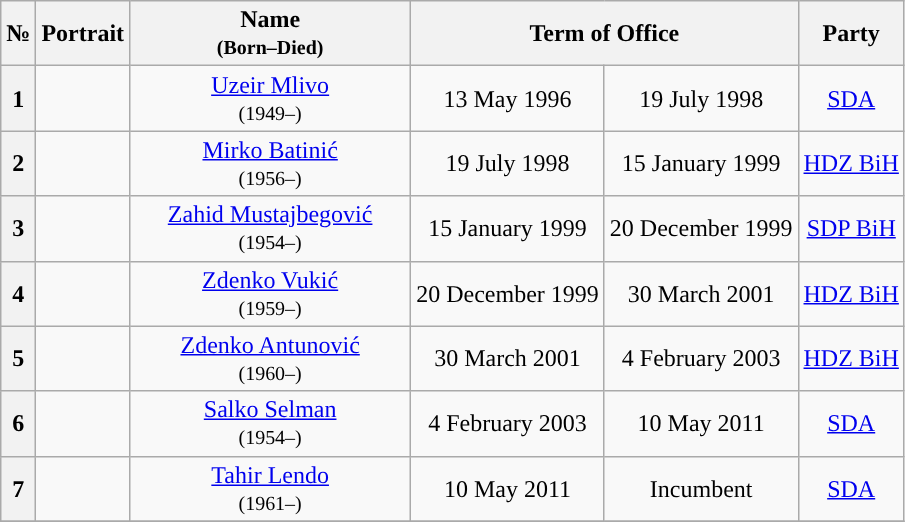<table class="wikitable" style="text-align:center">
<tr ->
<th>№</th>
<th>Portrait</th>
<th width=180>Name<br><small>(Born–Died)</small></th>
<th colspan=2>Term of Office</th>
<th>Party</th>
</tr>
<tr ->
<th style="background:">1</th>
<td></td>
<td><a href='#'>Uzeir Mlivo</a><br><small>(1949–)</small></td>
<td>13 May 1996</td>
<td>19 July 1998</td>
<td><a href='#'>SDA</a></td>
</tr>
<tr ->
<th style="background:">2</th>
<td></td>
<td><a href='#'>Mirko Batinić</a><br><small>(1956–)</small></td>
<td>19 July 1998</td>
<td>15 January 1999</td>
<td><a href='#'>HDZ BiH</a></td>
</tr>
<tr ->
<th style="background:">3</th>
<td></td>
<td><a href='#'>Zahid Mustajbegović</a><br><small>(1954–)</small></td>
<td>15 January 1999</td>
<td>20 December 1999</td>
<td><a href='#'>SDP BiH</a></td>
</tr>
<tr ->
<th style="background:">4</th>
<td></td>
<td><a href='#'>Zdenko Vukić</a><br><small>(1959–)</small></td>
<td>20 December 1999</td>
<td>30 March 2001</td>
<td><a href='#'>HDZ BiH</a></td>
</tr>
<tr ->
<th style="background:">5</th>
<td></td>
<td><a href='#'>Zdenko Antunović</a><br><small>(1960–)</small></td>
<td>30 March 2001</td>
<td>4 February 2003</td>
<td><a href='#'>HDZ BiH</a></td>
</tr>
<tr ->
<th style="background:">6</th>
<td></td>
<td><a href='#'>Salko Selman</a><br><small>(1954–)</small></td>
<td>4 February 2003</td>
<td>10 May 2011</td>
<td><a href='#'>SDA</a></td>
</tr>
<tr ->
<th style="background:">7</th>
<td></td>
<td><a href='#'>Tahir Lendo</a><br><small>(1961–)</small></td>
<td>10 May 2011</td>
<td>Incumbent</td>
<td><a href='#'>SDA</a></td>
</tr>
<tr ->
</tr>
</table>
